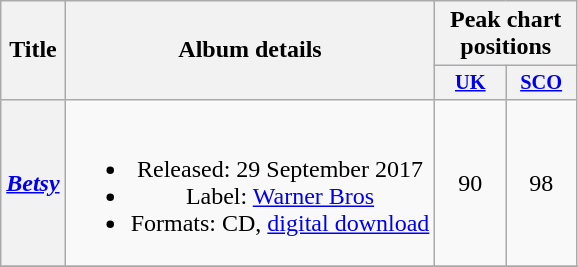<table class="wikitable plainrowheaders" style="text-align:center;">
<tr>
<th scope="col" rowspan="2">Title</th>
<th scope="col" rowspan="2">Album details</th>
<th scope="col" colspan="3">Peak chart positions</th>
</tr>
<tr>
<th scope="col" style="width:3em;font-size:85%;"><a href='#'>UK</a><br></th>
<th scope="col" style="width:3em;font-size:85%;"><a href='#'>SCO</a><br></th>
</tr>
<tr>
<th scope="row"><em><a href='#'>Betsy</a></em></th>
<td><br><ul><li>Released: 29 September 2017</li><li>Label: <a href='#'>Warner Bros</a></li><li>Formats: CD, <a href='#'>digital download</a></li></ul></td>
<td>90</td>
<td>98</td>
</tr>
<tr>
</tr>
</table>
